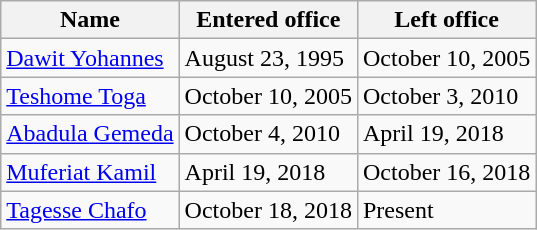<table class="wikitable">
<tr>
<th>Name</th>
<th>Entered office</th>
<th>Left office</th>
</tr>
<tr>
<td><a href='#'>Dawit Yohannes</a></td>
<td>August 23, 1995</td>
<td>October 10, 2005</td>
</tr>
<tr>
<td><a href='#'>Teshome Toga</a></td>
<td>October 10, 2005</td>
<td>October 3, 2010</td>
</tr>
<tr>
<td><a href='#'>Abadula Gemeda</a></td>
<td>October 4, 2010</td>
<td>April 19, 2018</td>
</tr>
<tr>
<td><a href='#'>Muferiat Kamil</a></td>
<td>April 19, 2018</td>
<td>October 16, 2018</td>
</tr>
<tr>
<td><a href='#'>Tagesse Chafo</a></td>
<td>October 18, 2018</td>
<td>Present</td>
</tr>
</table>
